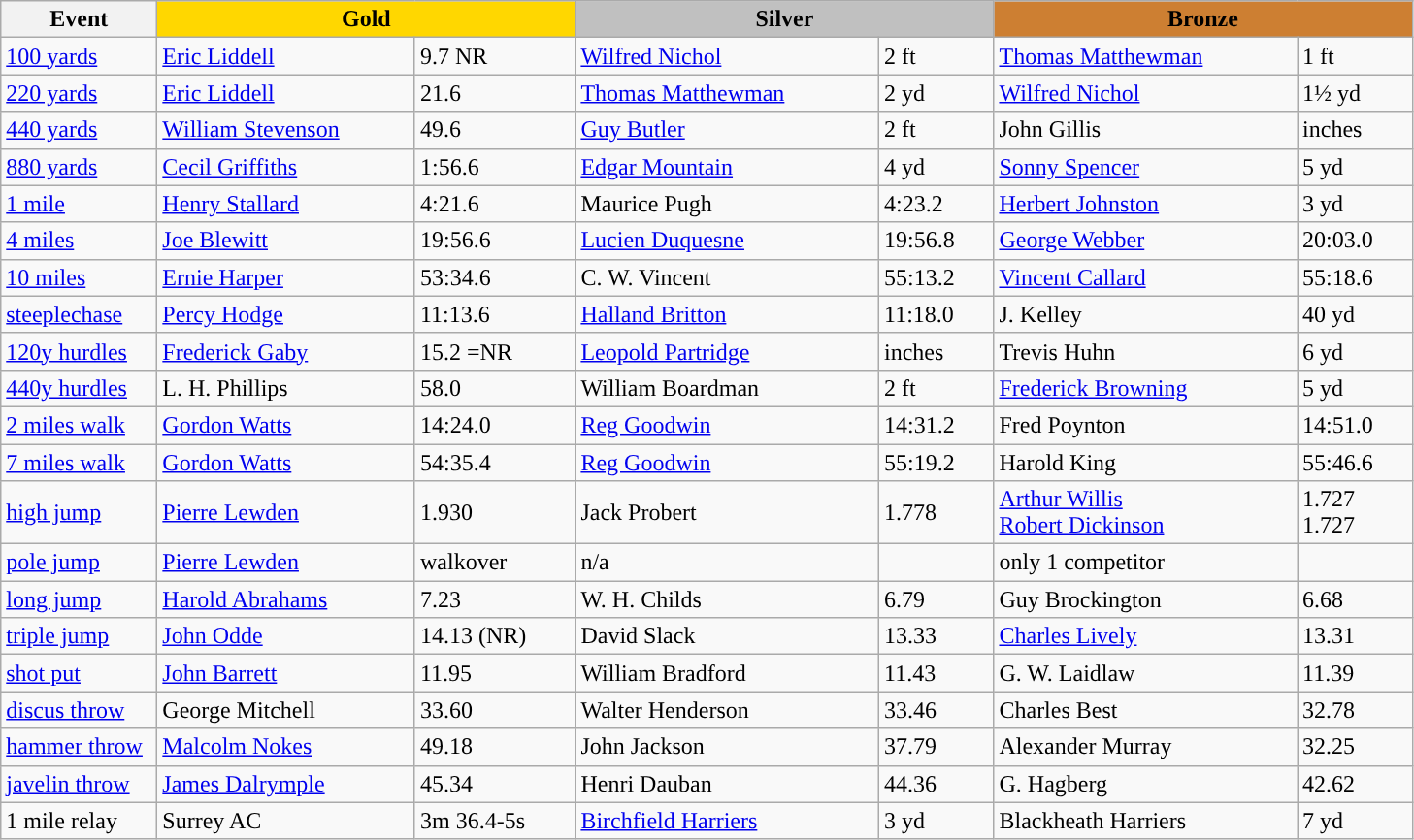<table class="wikitable" style="text-align:left">
<tr>
<th width=100>Event</th>
<th colspan="2" width="280" style="background:gold;">Gold</th>
<th colspan="2" width="280" style="background:silver;">Silver</th>
<th colspan="2" width="280" style="background:#CD7F32;">Bronze</th>
</tr>
<tr>
<td><a href='#'>100 yards</a></td>
<td> <a href='#'>Eric Liddell</a></td>
<td>9.7 NR</td>
<td><a href='#'>Wilfred Nichol</a></td>
<td>2 ft</td>
<td><a href='#'>Thomas Matthewman</a></td>
<td>1 ft</td>
</tr>
<tr>
<td><a href='#'>220 yards</a></td>
<td> <a href='#'>Eric Liddell</a></td>
<td>21.6</td>
<td><a href='#'>Thomas Matthewman</a></td>
<td>2 yd</td>
<td><a href='#'>Wilfred Nichol</a></td>
<td>1½ yd</td>
</tr>
<tr>
<td><a href='#'>440 yards</a></td>
<td> <a href='#'>William Stevenson</a></td>
<td>49.6</td>
<td><a href='#'>Guy Butler</a></td>
<td>2 ft</td>
<td>John Gillis</td>
<td>inches</td>
</tr>
<tr>
<td><a href='#'>880 yards</a></td>
<td> <a href='#'>Cecil Griffiths</a></td>
<td>1:56.6</td>
<td><a href='#'>Edgar Mountain</a></td>
<td>4 yd</td>
<td><a href='#'>Sonny Spencer</a></td>
<td>5 yd</td>
</tr>
<tr>
<td><a href='#'>1 mile</a></td>
<td><a href='#'>Henry Stallard</a></td>
<td>4:21.6</td>
<td>Maurice Pugh</td>
<td>4:23.2</td>
<td><a href='#'>Herbert Johnston</a></td>
<td>3 yd</td>
</tr>
<tr>
<td><a href='#'>4 miles</a></td>
<td><a href='#'>Joe Blewitt</a></td>
<td>19:56.6</td>
<td> <a href='#'>Lucien Duquesne</a></td>
<td>19:56.8</td>
<td><a href='#'>George Webber</a></td>
<td>20:03.0</td>
</tr>
<tr>
<td><a href='#'>10 miles</a></td>
<td><a href='#'>Ernie Harper</a></td>
<td>53:34.6</td>
<td>C. W. Vincent</td>
<td>55:13.2</td>
<td> <a href='#'>Vincent Callard</a></td>
<td>55:18.6</td>
</tr>
<tr>
<td><a href='#'>steeplechase</a></td>
<td><a href='#'>Percy Hodge</a></td>
<td>11:13.6</td>
<td><a href='#'>Halland Britton</a></td>
<td>11:18.0</td>
<td>J. Kelley</td>
<td>40 yd</td>
</tr>
<tr>
<td><a href='#'>120y hurdles</a></td>
<td><a href='#'>Frederick Gaby</a></td>
<td>15.2 =NR</td>
<td><a href='#'>Leopold Partridge</a></td>
<td>inches</td>
<td> Trevis Huhn</td>
<td>6 yd</td>
</tr>
<tr>
<td><a href='#'>440y hurdles</a></td>
<td>L. H. Phillips</td>
<td>58.0</td>
<td>William Boardman</td>
<td>2 ft</td>
<td><a href='#'>Frederick Browning</a></td>
<td>5 yd</td>
</tr>
<tr>
<td><a href='#'>2 miles walk</a></td>
<td><a href='#'>Gordon Watts</a></td>
<td>14:24.0</td>
<td><a href='#'>Reg Goodwin</a></td>
<td>14:31.2</td>
<td>Fred Poynton</td>
<td>14:51.0</td>
</tr>
<tr>
<td><a href='#'>7 miles walk</a></td>
<td><a href='#'>Gordon Watts</a></td>
<td>54:35.4</td>
<td><a href='#'>Reg Goodwin</a></td>
<td>55:19.2</td>
<td>Harold King</td>
<td>55:46.6</td>
</tr>
<tr>
<td><a href='#'>high jump</a></td>
<td> <a href='#'>Pierre Lewden</a></td>
<td>1.930</td>
<td>Jack Probert</td>
<td>1.778</td>
<td><a href='#'>Arthur Willis</a><br><a href='#'>Robert Dickinson</a></td>
<td>1.727<br>1.727</td>
</tr>
<tr>
<td><a href='#'>pole jump</a></td>
<td> <a href='#'>Pierre Lewden</a></td>
<td>walkover</td>
<td>n/a</td>
<td></td>
<td>only 1 competitor</td>
<td></td>
</tr>
<tr>
<td><a href='#'>long jump</a></td>
<td><a href='#'>Harold Abrahams</a></td>
<td>7.23</td>
<td>W. H. Childs</td>
<td>6.79</td>
<td>Guy Brockington</td>
<td>6.68</td>
</tr>
<tr>
<td><a href='#'>triple jump</a></td>
<td><a href='#'>John Odde</a></td>
<td>14.13 (NR)</td>
<td>David Slack</td>
<td>13.33</td>
<td><a href='#'>Charles Lively</a></td>
<td>13.31</td>
</tr>
<tr>
<td><a href='#'>shot put</a></td>
<td> <a href='#'>John Barrett</a></td>
<td>11.95</td>
<td>William Bradford</td>
<td>11.43</td>
<td>G. W. Laidlaw</td>
<td>11.39</td>
</tr>
<tr>
<td><a href='#'>discus throw</a></td>
<td>George Mitchell</td>
<td>33.60</td>
<td>Walter Henderson</td>
<td>33.46</td>
<td>Charles Best</td>
<td>32.78</td>
</tr>
<tr>
<td><a href='#'>hammer throw</a></td>
<td><a href='#'>Malcolm Nokes</a></td>
<td>49.18</td>
<td> John Jackson</td>
<td>37.79</td>
<td>Alexander Murray</td>
<td>32.25</td>
</tr>
<tr>
<td><a href='#'>javelin throw</a></td>
<td> <a href='#'>James Dalrymple</a></td>
<td>45.34</td>
<td> Henri Dauban</td>
<td>44.36</td>
<td>G. Hagberg</td>
<td>42.62</td>
</tr>
<tr>
<td>1 mile relay</td>
<td>Surrey AC</td>
<td>3m 36.4-5s</td>
<td><a href='#'>Birchfield Harriers</a></td>
<td>3 yd</td>
<td>Blackheath Harriers</td>
<td>7 yd</td>
</tr>
</table>
